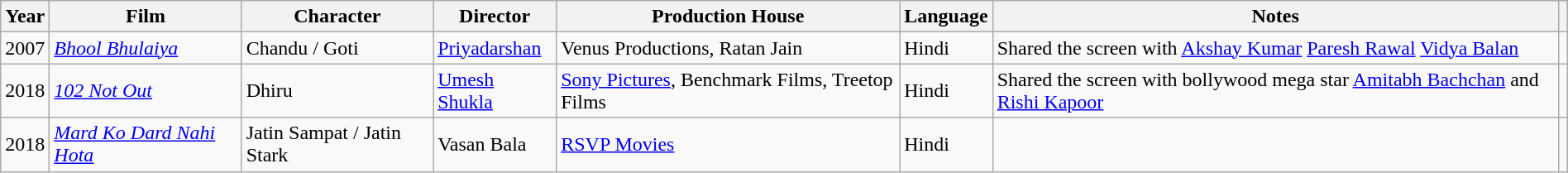<table class="wikitable plainrowheaders sortable" style="margin-right: 0;">
<tr>
<th scope="col">Year</th>
<th scope="col">Film</th>
<th scope="col">Character</th>
<th scope="col">Director</th>
<th scope="col">Production House</th>
<th scope="col">Language</th>
<th scope="col">Notes</th>
<th scope="col" class="unsortable"></th>
</tr>
<tr>
<td>2007</td>
<td><em><a href='#'>Bhool Bhulaiya</a></em></td>
<td>Chandu / Goti</td>
<td><a href='#'>Priyadarshan</a></td>
<td>Venus Productions, Ratan Jain</td>
<td>Hindi</td>
<td>Shared the screen with <a href='#'>Akshay Kumar</a> <a href='#'>Paresh Rawal</a> <a href='#'>Vidya Balan</a></td>
<td></td>
</tr>
<tr>
<td>2018</td>
<td><em><a href='#'>102 Not Out</a></em></td>
<td>Dhiru</td>
<td><a href='#'>Umesh Shukla</a></td>
<td><a href='#'>Sony Pictures</a>, Benchmark Films, Treetop Films</td>
<td>Hindi</td>
<td>Shared the screen with bollywood mega star <a href='#'>Amitabh Bachchan</a> and <a href='#'>Rishi Kapoor</a></td>
<td></td>
</tr>
<tr>
<td>2018</td>
<td><em><a href='#'>Mard Ko Dard Nahi Hota</a></em></td>
<td>Jatin Sampat / Jatin Stark</td>
<td>Vasan Bala</td>
<td><a href='#'>RSVP Movies</a></td>
<td>Hindi</td>
<td></td>
<td></td>
</tr>
</table>
